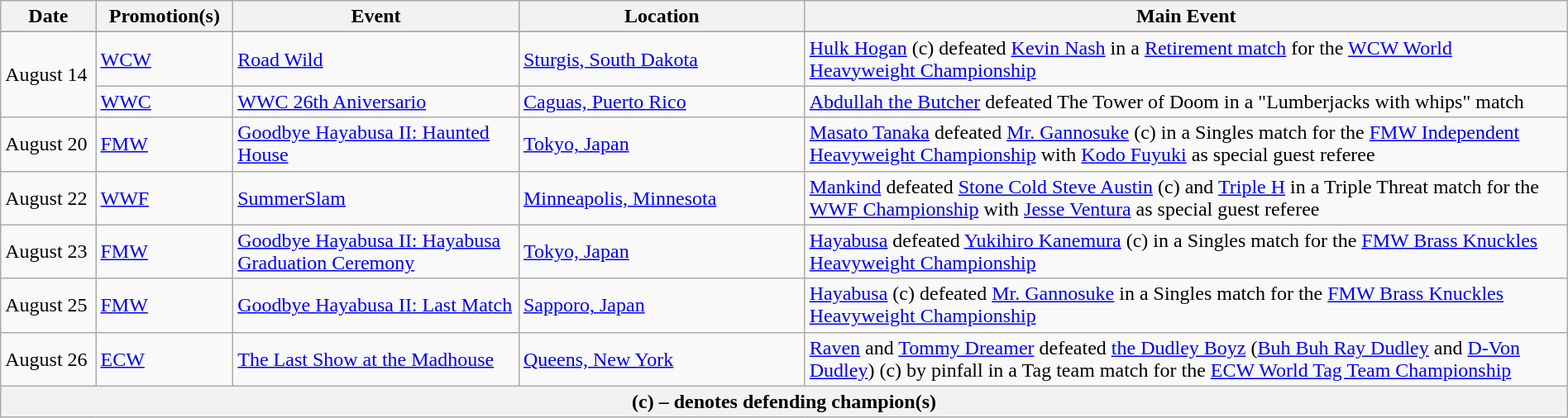<table class="wikitable" style="width:100%;">
<tr>
<th width="5%">Date</th>
<th width="5%">Promotion(s)</th>
<th style="width:15%;">Event</th>
<th style="width:15%;">Location</th>
<th style="width:40%;">Main Event</th>
</tr>
<tr style="width:20%;" |Notes>
</tr>
<tr>
<td rowspan=2>August 14</td>
<td><a href='#'>WCW</a></td>
<td><a href='#'>Road Wild</a></td>
<td><a href='#'>Sturgis, South Dakota</a></td>
<td><a href='#'>Hulk Hogan</a> (c) defeated <a href='#'>Kevin Nash</a> in a <a href='#'>Retirement match</a> for the <a href='#'>WCW World Heavyweight Championship</a></td>
</tr>
<tr>
<td><a href='#'>WWC</a></td>
<td><a href='#'>WWC 26th Aniversario</a></td>
<td><a href='#'>Caguas, Puerto Rico</a></td>
<td><a href='#'>Abdullah the Butcher</a> defeated The Tower of Doom in a "Lumberjacks with whips" match</td>
</tr>
<tr>
<td>August 20</td>
<td><a href='#'>FMW</a></td>
<td><a href='#'>Goodbye Hayabusa II: Haunted House</a></td>
<td><a href='#'>Tokyo, Japan</a></td>
<td><a href='#'>Masato Tanaka</a> defeated <a href='#'>Mr. Gannosuke</a> (c) in a Singles match for the <a href='#'>FMW Independent Heavyweight Championship</a> with <a href='#'>Kodo Fuyuki</a> as special guest referee</td>
</tr>
<tr>
<td>August 22</td>
<td><a href='#'>WWF</a></td>
<td><a href='#'>SummerSlam</a></td>
<td><a href='#'>Minneapolis, Minnesota</a></td>
<td><a href='#'>Mankind</a> defeated <a href='#'>Stone Cold Steve Austin</a> (c) and <a href='#'>Triple H</a> in a Triple Threat match for the <a href='#'>WWF Championship</a> with <a href='#'>Jesse Ventura</a> as special guest referee</td>
</tr>
<tr>
<td>August 23</td>
<td><a href='#'>FMW</a></td>
<td><a href='#'>Goodbye Hayabusa II: Hayabusa Graduation Ceremony</a></td>
<td><a href='#'>Tokyo, Japan</a></td>
<td><a href='#'>Hayabusa</a> defeated <a href='#'>Yukihiro Kanemura</a> (c) in a Singles match for the <a href='#'>FMW Brass Knuckles Heavyweight Championship</a></td>
</tr>
<tr>
<td>August 25</td>
<td><a href='#'>FMW</a></td>
<td><a href='#'>Goodbye Hayabusa II: Last Match</a></td>
<td><a href='#'>Sapporo, Japan</a></td>
<td><a href='#'>Hayabusa</a> (c) defeated <a href='#'>Mr. Gannosuke</a> in a Singles match for the <a href='#'>FMW Brass Knuckles Heavyweight Championship</a></td>
</tr>
<tr>
<td>August 26</td>
<td><a href='#'>ECW</a></td>
<td><a href='#'>The Last Show at the Madhouse</a></td>
<td><a href='#'>Queens, New York</a></td>
<td><a href='#'>Raven</a> and <a href='#'>Tommy Dreamer</a> defeated <a href='#'>the Dudley Boyz</a> (<a href='#'>Buh Buh Ray Dudley</a> and <a href='#'>D-Von Dudley</a>) (c) by pinfall in a Tag team match for the <a href='#'>ECW World Tag Team Championship</a></td>
</tr>
<tr>
<th colspan="6">(c) – denotes defending champion(s)</th>
</tr>
</table>
